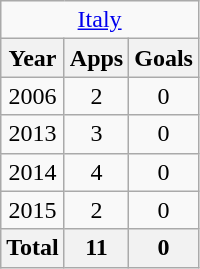<table class="wikitable" style="text-align:center">
<tr>
<td colspan=3><a href='#'>Italy</a></td>
</tr>
<tr>
<th>Year</th>
<th>Apps</th>
<th>Goals</th>
</tr>
<tr>
<td>2006</td>
<td>2</td>
<td>0</td>
</tr>
<tr>
<td>2013</td>
<td>3</td>
<td>0</td>
</tr>
<tr>
<td>2014</td>
<td>4</td>
<td>0</td>
</tr>
<tr>
<td>2015</td>
<td>2</td>
<td>0</td>
</tr>
<tr>
<th>Total</th>
<th>11</th>
<th>0</th>
</tr>
</table>
